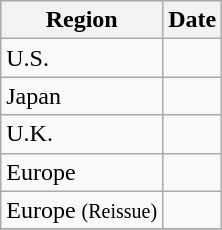<table class="wikitable sortable">
<tr>
<th>Region</th>
<th>Date</th>
</tr>
<tr>
<td>U.S.</td>
<td></td>
</tr>
<tr>
<td>Japan</td>
<td></td>
</tr>
<tr>
<td>U.K.</td>
<td></td>
</tr>
<tr>
<td>Europe</td>
<td></td>
</tr>
<tr>
<td>Europe <small>(Reissue)</small></td>
<td></td>
</tr>
<tr>
</tr>
</table>
